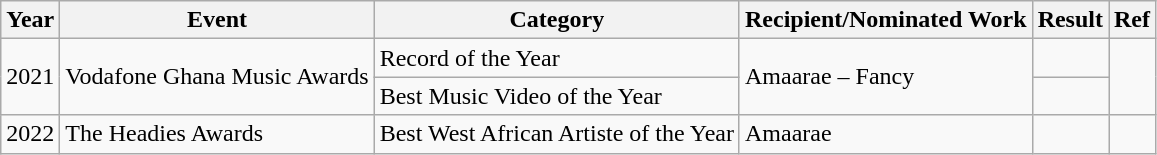<table class="wikitable">
<tr>
<th>Year</th>
<th>Event</th>
<th>Category</th>
<th>Recipient/Nominated Work</th>
<th>Result</th>
<th>Ref</th>
</tr>
<tr>
<td rowspan="2">2021</td>
<td rowspan="2">Vodafone Ghana Music Awards</td>
<td>Record of the Year</td>
<td rowspan="2">Amaarae – Fancy</td>
<td></td>
<td rowspan="2"></td>
</tr>
<tr>
<td>Best Music Video of the Year</td>
<td></td>
</tr>
<tr>
<td>2022</td>
<td>The Headies Awards</td>
<td>Best West African Artiste of the Year</td>
<td>Amaarae</td>
<td></td>
<td></td>
</tr>
</table>
